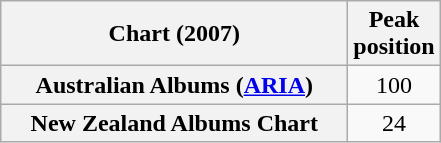<table class="wikitable plainrowheaders sortable" style="text-align:center;" border="1">
<tr>
<th scope="col" style="width:14em;">Chart (2007)</th>
<th scope="col">Peak<br>position</th>
</tr>
<tr>
<th scope="row">Australian Albums (<a href='#'>ARIA</a>)</th>
<td>100</td>
</tr>
<tr>
<th scope="row">New Zealand Albums Chart</th>
<td>24</td>
</tr>
</table>
